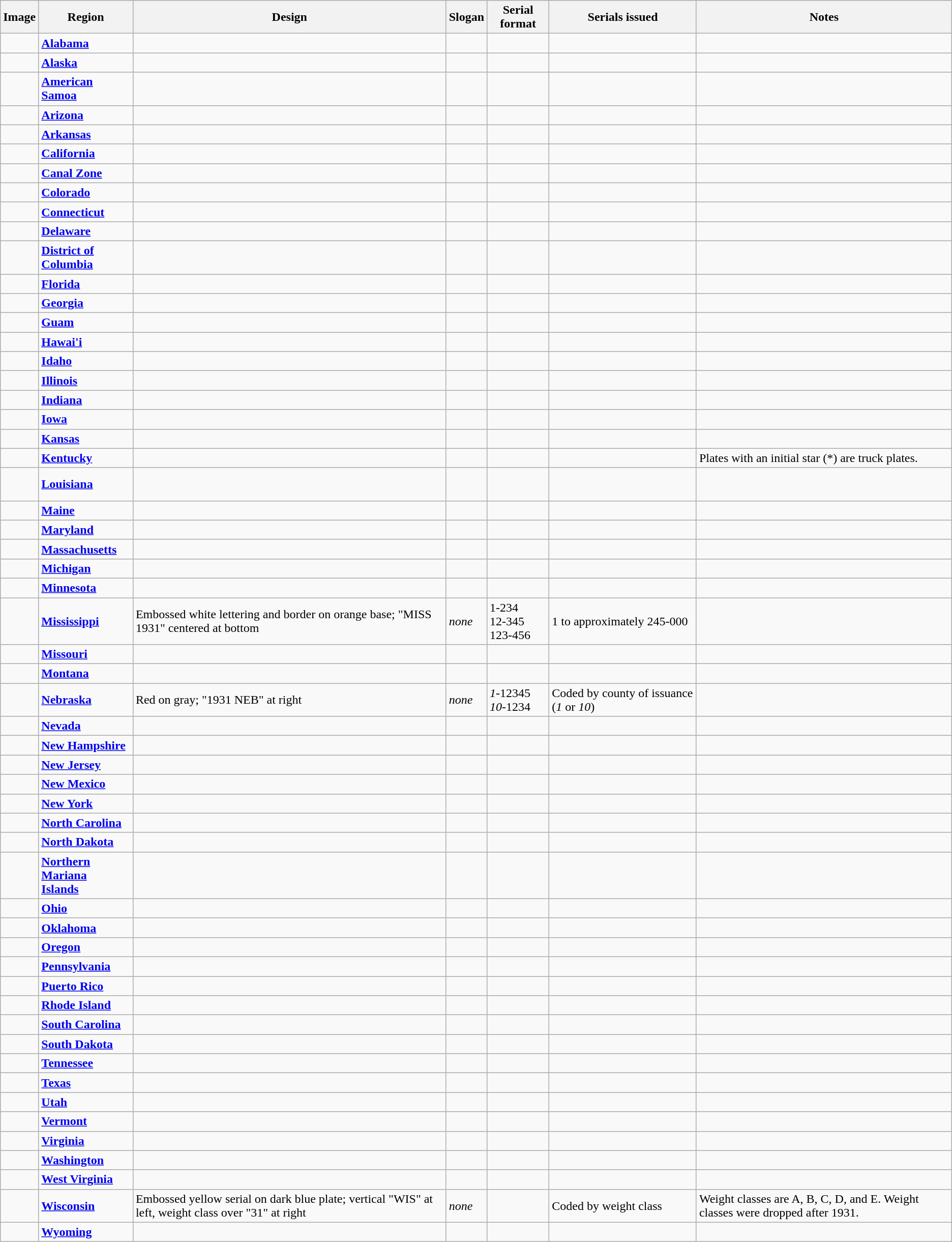<table class="wikitable">
<tr>
<th>Image</th>
<th>Region</th>
<th>Design</th>
<th>Slogan</th>
<th>Serial format</th>
<th>Serials issued</th>
<th>Notes</th>
</tr>
<tr>
<td></td>
<td><strong><a href='#'>Alabama</a></strong></td>
<td></td>
<td></td>
<td></td>
<td></td>
<td></td>
</tr>
<tr>
<td></td>
<td><strong><a href='#'>Alaska</a></strong></td>
<td></td>
<td></td>
<td></td>
<td></td>
<td></td>
</tr>
<tr>
<td></td>
<td><strong><a href='#'>American Samoa</a></strong></td>
<td></td>
<td></td>
<td></td>
<td></td>
<td></td>
</tr>
<tr>
<td></td>
<td><strong><a href='#'>Arizona</a></strong></td>
<td></td>
<td></td>
<td></td>
<td></td>
<td></td>
</tr>
<tr>
<td></td>
<td><strong><a href='#'>Arkansas</a></strong></td>
<td></td>
<td></td>
<td></td>
<td></td>
<td></td>
</tr>
<tr>
<td></td>
<td><strong><a href='#'>California</a></strong></td>
<td></td>
<td></td>
<td></td>
<td></td>
<td></td>
</tr>
<tr>
<td></td>
<td><strong><a href='#'>Canal Zone</a></strong></td>
<td></td>
<td></td>
<td></td>
<td></td>
<td></td>
</tr>
<tr>
<td></td>
<td><strong><a href='#'>Colorado</a></strong></td>
<td></td>
<td></td>
<td></td>
<td></td>
<td></td>
</tr>
<tr>
<td></td>
<td><strong><a href='#'>Connecticut</a></strong></td>
<td></td>
<td></td>
<td></td>
<td></td>
<td></td>
</tr>
<tr>
<td></td>
<td><strong><a href='#'>Delaware</a></strong></td>
<td></td>
<td></td>
<td></td>
<td></td>
<td></td>
</tr>
<tr>
<td></td>
<td><strong><a href='#'>District of<br>Columbia</a></strong></td>
<td></td>
<td></td>
<td></td>
<td></td>
<td></td>
</tr>
<tr>
<td></td>
<td><strong><a href='#'>Florida</a></strong></td>
<td></td>
<td></td>
<td></td>
<td></td>
<td></td>
</tr>
<tr>
<td></td>
<td><strong><a href='#'>Georgia</a></strong></td>
<td></td>
<td></td>
<td></td>
<td></td>
<td></td>
</tr>
<tr>
<td></td>
<td><strong><a href='#'>Guam</a></strong></td>
<td></td>
<td></td>
<td></td>
<td></td>
<td></td>
</tr>
<tr>
<td></td>
<td><strong><a href='#'>Hawai'i</a></strong></td>
<td></td>
<td></td>
<td></td>
<td></td>
<td></td>
</tr>
<tr>
<td></td>
<td><strong><a href='#'>Idaho</a></strong></td>
<td></td>
<td></td>
<td></td>
<td></td>
<td></td>
</tr>
<tr>
<td></td>
<td><strong><a href='#'>Illinois</a></strong></td>
<td></td>
<td></td>
<td></td>
<td></td>
<td></td>
</tr>
<tr>
<td></td>
<td><strong><a href='#'>Indiana</a></strong></td>
<td></td>
<td></td>
<td></td>
<td></td>
<td></td>
</tr>
<tr>
<td></td>
<td><strong><a href='#'>Iowa</a></strong></td>
<td></td>
<td></td>
<td></td>
<td></td>
<td></td>
</tr>
<tr>
<td></td>
<td><strong><a href='#'>Kansas</a></strong></td>
<td></td>
<td></td>
<td></td>
<td></td>
<td></td>
</tr>
<tr>
<td></td>
<td><strong><a href='#'>Kentucky</a></strong></td>
<td></td>
<td></td>
<td></td>
<td></td>
<td>Plates with an initial star (*) are truck plates.</td>
</tr>
<tr>
<td><br><br></td>
<td><strong><a href='#'>Louisiana</a></strong></td>
<td></td>
<td></td>
<td></td>
<td></td>
<td></td>
</tr>
<tr>
<td></td>
<td><strong><a href='#'>Maine</a></strong></td>
<td></td>
<td></td>
<td></td>
<td></td>
<td></td>
</tr>
<tr>
<td></td>
<td><strong><a href='#'>Maryland</a></strong></td>
<td></td>
<td></td>
<td></td>
<td></td>
<td></td>
</tr>
<tr>
<td></td>
<td><strong><a href='#'>Massachusetts</a></strong></td>
<td></td>
<td></td>
<td></td>
<td></td>
<td></td>
</tr>
<tr>
<td></td>
<td><strong><a href='#'>Michigan</a></strong></td>
<td></td>
<td></td>
<td></td>
<td></td>
<td></td>
</tr>
<tr>
<td></td>
<td><strong><a href='#'>Minnesota</a></strong></td>
<td></td>
<td></td>
<td></td>
<td></td>
<td></td>
</tr>
<tr>
<td></td>
<td><strong><a href='#'>Mississippi</a></strong></td>
<td>Embossed white lettering and border on orange base; "MISS 1931" centered at bottom</td>
<td><em>none</em></td>
<td>1-234<br>12-345<br>123-456</td>
<td>1 to approximately 245-000</td>
<td></td>
</tr>
<tr>
<td></td>
<td><strong><a href='#'>Missouri</a></strong></td>
<td></td>
<td></td>
<td></td>
<td></td>
<td></td>
</tr>
<tr>
<td></td>
<td><strong><a href='#'>Montana</a></strong></td>
<td></td>
<td></td>
<td></td>
<td></td>
<td></td>
</tr>
<tr>
<td></td>
<td><strong><a href='#'>Nebraska</a></strong></td>
<td>Red on gray; "1931 NEB" at right</td>
<td><em>none</em></td>
<td><em>1</em>-12345<br><em>10</em>-1234</td>
<td>Coded by county of issuance (<em>1</em> or <em>10</em>)</td>
<td></td>
</tr>
<tr>
<td></td>
<td><strong><a href='#'>Nevada</a></strong></td>
<td></td>
<td></td>
<td></td>
<td></td>
<td></td>
</tr>
<tr>
<td></td>
<td><strong><a href='#'>New Hampshire</a></strong></td>
<td></td>
<td></td>
<td></td>
<td></td>
<td></td>
</tr>
<tr>
<td></td>
<td><strong><a href='#'>New Jersey</a></strong></td>
<td></td>
<td></td>
<td></td>
<td></td>
<td></td>
</tr>
<tr>
<td></td>
<td><strong><a href='#'>New Mexico</a></strong></td>
<td></td>
<td></td>
<td></td>
<td></td>
<td></td>
</tr>
<tr>
<td></td>
<td><strong><a href='#'>New York</a></strong></td>
<td></td>
<td></td>
<td></td>
<td></td>
<td></td>
</tr>
<tr>
<td></td>
<td><strong><a href='#'>North Carolina</a></strong></td>
<td></td>
<td></td>
<td></td>
<td></td>
<td></td>
</tr>
<tr>
<td></td>
<td><strong><a href='#'>North Dakota</a></strong></td>
<td></td>
<td></td>
<td></td>
<td></td>
<td></td>
</tr>
<tr>
<td></td>
<td><strong><a href='#'>Northern Mariana<br> Islands</a></strong></td>
<td></td>
<td></td>
<td></td>
<td></td>
<td></td>
</tr>
<tr>
<td></td>
<td><strong><a href='#'>Ohio</a></strong></td>
<td></td>
<td></td>
<td></td>
<td></td>
<td></td>
</tr>
<tr>
<td></td>
<td><strong><a href='#'>Oklahoma</a></strong></td>
<td></td>
<td></td>
<td></td>
<td></td>
<td></td>
</tr>
<tr>
<td></td>
<td><strong><a href='#'>Oregon</a></strong></td>
<td></td>
<td></td>
<td></td>
<td></td>
<td></td>
</tr>
<tr>
<td></td>
<td><strong><a href='#'>Pennsylvania</a></strong></td>
<td></td>
<td></td>
<td></td>
<td></td>
<td></td>
</tr>
<tr>
<td></td>
<td><strong><a href='#'>Puerto Rico</a></strong></td>
<td></td>
<td></td>
<td></td>
<td></td>
<td></td>
</tr>
<tr>
<td></td>
<td><strong><a href='#'>Rhode Island</a></strong></td>
<td></td>
<td></td>
<td></td>
<td></td>
<td></td>
</tr>
<tr>
<td></td>
<td><strong><a href='#'>South Carolina</a></strong></td>
<td></td>
<td></td>
<td></td>
<td></td>
<td></td>
</tr>
<tr>
<td></td>
<td><strong><a href='#'>South Dakota</a></strong></td>
<td></td>
<td></td>
<td></td>
<td></td>
<td></td>
</tr>
<tr>
<td></td>
<td><strong><a href='#'>Tennessee</a></strong></td>
<td></td>
<td></td>
<td></td>
<td></td>
<td></td>
</tr>
<tr>
<td></td>
<td><strong><a href='#'>Texas</a></strong></td>
<td></td>
<td></td>
<td></td>
<td></td>
<td></td>
</tr>
<tr>
<td></td>
<td><strong><a href='#'>Utah</a></strong></td>
<td></td>
<td></td>
<td></td>
<td></td>
<td></td>
</tr>
<tr>
<td></td>
<td><strong><a href='#'>Vermont</a></strong></td>
<td></td>
<td></td>
<td></td>
<td></td>
<td></td>
</tr>
<tr>
<td></td>
<td><strong><a href='#'>Virginia</a></strong></td>
<td></td>
<td></td>
<td></td>
<td></td>
<td></td>
</tr>
<tr>
<td></td>
<td><strong><a href='#'>Washington</a></strong></td>
<td></td>
<td></td>
<td></td>
<td></td>
<td></td>
</tr>
<tr>
<td></td>
<td><strong><a href='#'>West Virginia</a></strong></td>
<td></td>
<td></td>
<td></td>
<td></td>
<td></td>
</tr>
<tr>
<td></td>
<td><strong><a href='#'>Wisconsin</a></strong></td>
<td>Embossed yellow serial on dark blue plate; vertical "WIS" at left, weight class over "31" at right</td>
<td><em>none</em></td>
<td></td>
<td>Coded by weight class</td>
<td>Weight classes are A, B, C, D, and E. Weight classes were dropped after 1931.</td>
</tr>
<tr>
<td></td>
<td><strong><a href='#'>Wyoming</a></strong></td>
<td></td>
<td></td>
<td></td>
<td></td>
<td></td>
</tr>
</table>
